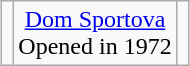<table class="wikitable" style="text-align:center; margin:1em auto">
<tr>
<td></td>
<td><a href='#'>Dom Sportova</a><br>Opened in 1972</td>
<td></td>
</tr>
</table>
